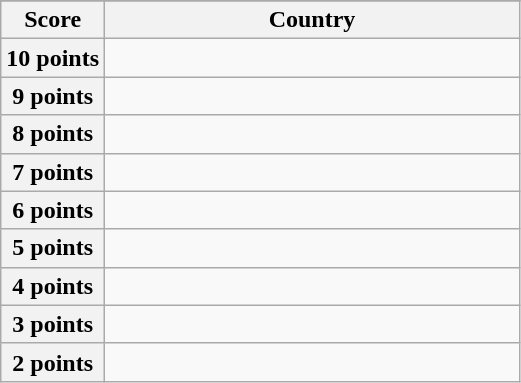<table class="wikitable">
<tr>
</tr>
<tr>
<th scope="col" width="20%">Score</th>
<th scope="col">Country</th>
</tr>
<tr>
<th scope="row">10 points</th>
<td></td>
</tr>
<tr>
<th scope="row">9 points</th>
<td></td>
</tr>
<tr>
<th scope="row">8 points</th>
<td></td>
</tr>
<tr>
<th scope="row">7 points</th>
<td></td>
</tr>
<tr>
<th scope="row">6 points</th>
<td></td>
</tr>
<tr>
<th scope="row">5 points</th>
<td></td>
</tr>
<tr>
<th scope="row">4 points</th>
<td></td>
</tr>
<tr>
<th scope="row">3 points</th>
<td></td>
</tr>
<tr>
<th scope="row">2 points</th>
<td></td>
</tr>
</table>
